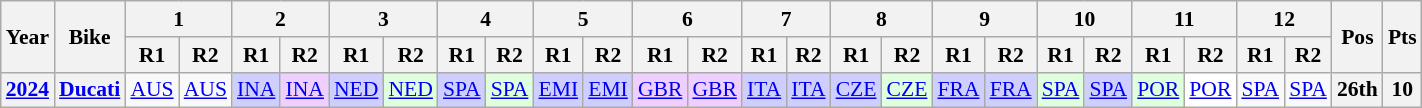<table class="wikitable" style="text-align:center; font-size:90%">
<tr>
<th valign="middle" rowspan=2>Year</th>
<th valign="middle" rowspan=2>Bike</th>
<th colspan=2>1</th>
<th colspan=2>2</th>
<th colspan=2>3</th>
<th colspan=2>4</th>
<th colspan=2>5</th>
<th colspan=2>6</th>
<th colspan=2>7</th>
<th colspan=2>8</th>
<th colspan=2>9</th>
<th colspan=2>10</th>
<th colspan=2>11</th>
<th colspan=2>12</th>
<th rowspan=2>Pos</th>
<th rowspan=2>Pts</th>
</tr>
<tr>
<th>R1</th>
<th>R2</th>
<th>R1</th>
<th>R2</th>
<th>R1</th>
<th>R2</th>
<th>R1</th>
<th>R2</th>
<th>R1</th>
<th>R2</th>
<th>R1</th>
<th>R2</th>
<th>R1</th>
<th>R2</th>
<th>R1</th>
<th>R2</th>
<th>R1</th>
<th>R2</th>
<th>R1</th>
<th>R2</th>
<th>R1</th>
<th>R2</th>
<th>R1</th>
<th>R2</th>
</tr>
<tr>
<th><a href='#'>2024</a></th>
<th><a href='#'>Ducati</a></th>
<td><a href='#'>AUS</a></td>
<td><a href='#'>AUS</a></td>
<td style="background:#CFCFFF;"><a href='#'>INA</a><br></td>
<td style="background:#EFCFFF;"><a href='#'>INA</a><br></td>
<td style="background:#CFCFFF;"><a href='#'>NED</a><br></td>
<td style="background:#DFFFDF;"><a href='#'>NED</a><br></td>
<td style="background:#CFCFFF;"><a href='#'>SPA</a><br></td>
<td style="background:#DFFFDF;"><a href='#'>SPA</a><br></td>
<td style="background:#CFCFFF;"><a href='#'>EMI</a><br></td>
<td style="background:#CFCFFF;"><a href='#'>EMI</a><br></td>
<td style="background:#EFCFFF;"><a href='#'>GBR</a><br></td>
<td style="background:#EFCFFF;"><a href='#'>GBR</a><br></td>
<td style="background:#CFCFFF;"><a href='#'>ITA</a><br></td>
<td style="background:#CFCFFF;"><a href='#'>ITA</a><br></td>
<td style="background:#CFCFFF;"><a href='#'>CZE</a><br></td>
<td style="background:#DFFFDF;"><a href='#'>CZE</a><br></td>
<td style="background:#CFCFFF;"><a href='#'>FRA</a><br></td>
<td style="background:#CFCFFF;"><a href='#'>FRA</a><br></td>
<td style="background:#DFFFDF;"><a href='#'>SPA</a><br></td>
<td style="background:#CFCFFF;"><a href='#'>SPA</a><br></td>
<td style="background:#DFFFDF;"><a href='#'>POR</a><br></td>
<td style="background:#FFFFFF;"><a href='#'>POR</a><br></td>
<td><a href='#'>SPA</a></td>
<td><a href='#'>SPA</a></td>
<th>26th</th>
<th>10</th>
</tr>
</table>
